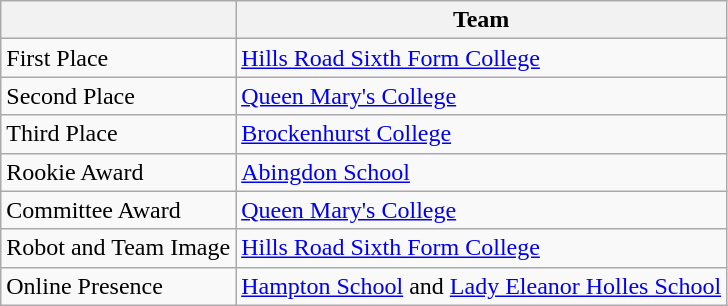<table class="wikitable">
<tr>
<th></th>
<th>Team</th>
</tr>
<tr>
<td>First Place</td>
<td><a href='#'>Hills Road Sixth Form College</a></td>
</tr>
<tr>
<td>Second Place</td>
<td><a href='#'>Queen Mary's College</a></td>
</tr>
<tr>
<td>Third Place</td>
<td><a href='#'>Brockenhurst College</a></td>
</tr>
<tr>
<td>Rookie Award</td>
<td><a href='#'>Abingdon School</a></td>
</tr>
<tr>
<td>Committee Award</td>
<td><a href='#'>Queen Mary's College</a></td>
</tr>
<tr>
<td>Robot and Team Image</td>
<td><a href='#'>Hills Road Sixth Form College</a></td>
</tr>
<tr>
<td>Online Presence</td>
<td><a href='#'>Hampton School</a> and <a href='#'>Lady Eleanor Holles School</a></td>
</tr>
</table>
